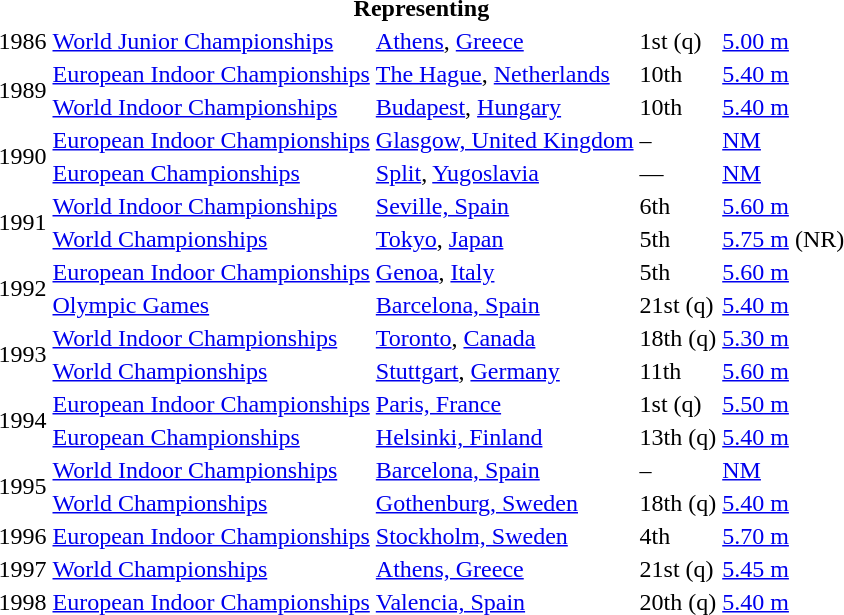<table>
<tr>
<th colspan="5">Representing </th>
</tr>
<tr>
<td>1986</td>
<td><a href='#'>World Junior Championships</a></td>
<td><a href='#'>Athens</a>, <a href='#'>Greece</a></td>
<td>1st (q) </td>
<td><a href='#'>5.00 m</a></td>
</tr>
<tr>
<td rowspan=2>1989</td>
<td><a href='#'>European Indoor Championships</a></td>
<td><a href='#'>The Hague</a>, <a href='#'>Netherlands</a></td>
<td>10th</td>
<td><a href='#'>5.40 m</a></td>
</tr>
<tr>
<td><a href='#'>World Indoor Championships</a></td>
<td><a href='#'>Budapest</a>, <a href='#'>Hungary</a></td>
<td>10th</td>
<td><a href='#'>5.40 m</a></td>
</tr>
<tr>
<td rowspan=2>1990</td>
<td><a href='#'>European Indoor Championships</a></td>
<td><a href='#'>Glasgow, United Kingdom</a></td>
<td>–</td>
<td><a href='#'>NM</a></td>
</tr>
<tr>
<td><a href='#'>European Championships</a></td>
<td><a href='#'>Split</a>, <a href='#'>Yugoslavia</a></td>
<td>—</td>
<td><a href='#'>NM</a></td>
</tr>
<tr>
<td rowspan=2>1991</td>
<td><a href='#'>World Indoor Championships</a></td>
<td><a href='#'>Seville, Spain</a></td>
<td>6th</td>
<td><a href='#'>5.60 m</a></td>
</tr>
<tr>
<td><a href='#'>World Championships</a></td>
<td><a href='#'>Tokyo</a>, <a href='#'>Japan</a></td>
<td>5th</td>
<td><a href='#'>5.75 m</a> (NR)</td>
</tr>
<tr>
<td rowspan=2>1992</td>
<td><a href='#'>European Indoor Championships</a></td>
<td><a href='#'>Genoa</a>, <a href='#'>Italy</a></td>
<td>5th</td>
<td><a href='#'>5.60 m</a></td>
</tr>
<tr>
<td><a href='#'>Olympic Games</a></td>
<td><a href='#'>Barcelona, Spain</a></td>
<td>21st (q)</td>
<td><a href='#'>5.40 m</a></td>
</tr>
<tr>
<td rowspan=2>1993</td>
<td><a href='#'>World Indoor Championships</a></td>
<td><a href='#'>Toronto</a>, <a href='#'>Canada</a></td>
<td>18th (q)</td>
<td><a href='#'>5.30 m</a></td>
</tr>
<tr>
<td><a href='#'>World Championships</a></td>
<td><a href='#'>Stuttgart</a>, <a href='#'>Germany</a></td>
<td>11th</td>
<td><a href='#'>5.60 m</a></td>
</tr>
<tr>
<td rowspan=2>1994</td>
<td><a href='#'>European Indoor Championships</a></td>
<td><a href='#'>Paris, France</a></td>
<td>1st (q)</td>
<td><a href='#'>5.50 m</a></td>
</tr>
<tr>
<td><a href='#'>European Championships</a></td>
<td><a href='#'>Helsinki, Finland</a></td>
<td>13th (q)</td>
<td><a href='#'>5.40 m</a></td>
</tr>
<tr>
<td rowspan=2>1995</td>
<td><a href='#'>World Indoor Championships</a></td>
<td><a href='#'>Barcelona, Spain</a></td>
<td>–</td>
<td><a href='#'>NM</a></td>
</tr>
<tr>
<td><a href='#'>World Championships</a></td>
<td><a href='#'>Gothenburg, Sweden</a></td>
<td>18th (q)</td>
<td><a href='#'>5.40 m</a></td>
</tr>
<tr>
<td>1996</td>
<td><a href='#'>European Indoor Championships</a></td>
<td><a href='#'>Stockholm, Sweden</a></td>
<td>4th</td>
<td><a href='#'>5.70 m</a></td>
</tr>
<tr>
<td>1997</td>
<td><a href='#'>World Championships</a></td>
<td><a href='#'>Athens, Greece</a></td>
<td>21st (q)</td>
<td><a href='#'>5.45 m</a></td>
</tr>
<tr>
<td>1998</td>
<td><a href='#'>European Indoor Championships</a></td>
<td><a href='#'>Valencia, Spain</a></td>
<td>20th (q)</td>
<td><a href='#'>5.40 m</a></td>
</tr>
</table>
